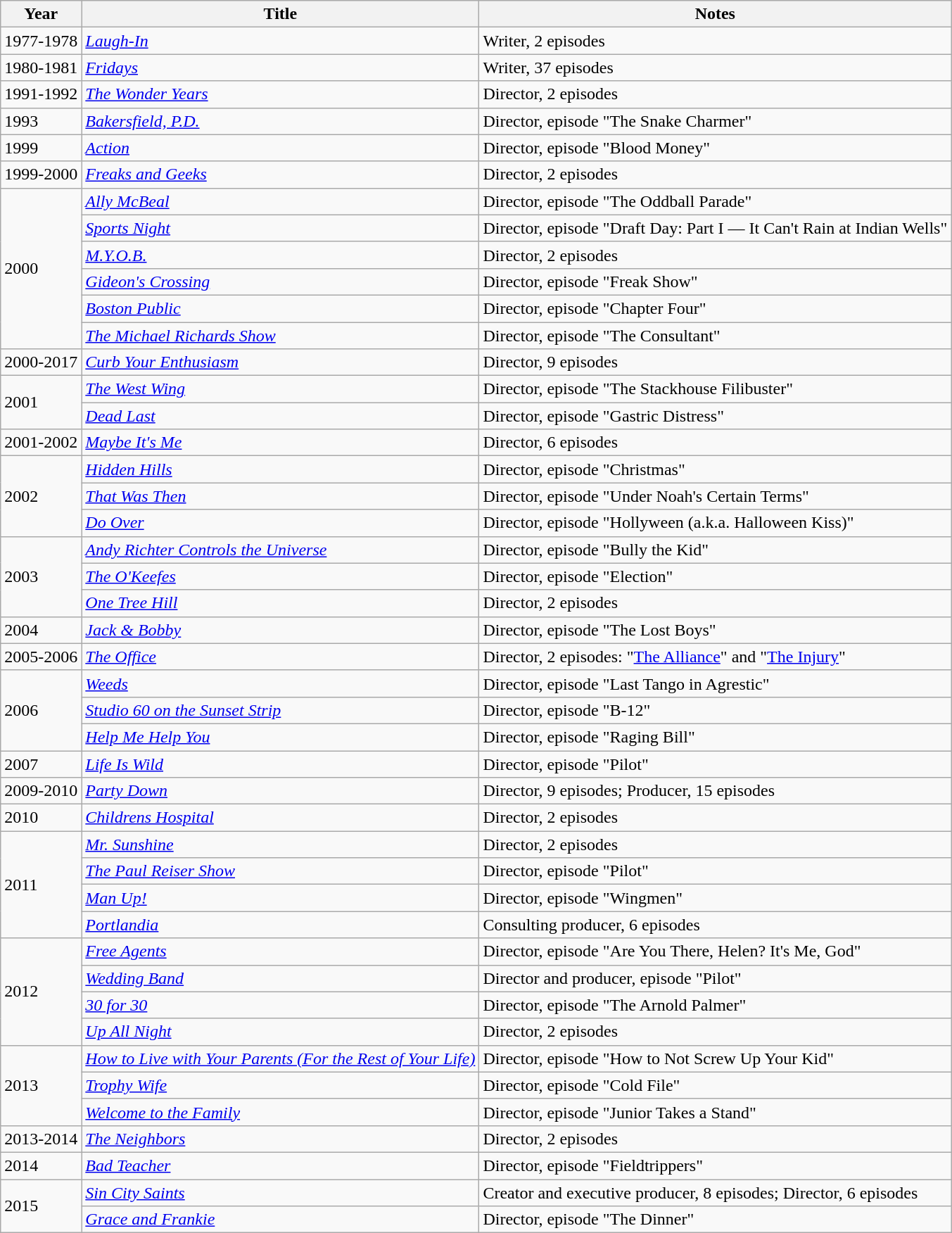<table class= "wikitable sortable">
<tr>
<th>Year</th>
<th>Title</th>
<th>Notes</th>
</tr>
<tr>
<td>1977-1978</td>
<td><em><a href='#'>Laugh-In</a></em></td>
<td>Writer, 2 episodes</td>
</tr>
<tr>
<td>1980-1981</td>
<td><em><a href='#'>Fridays</a></em></td>
<td>Writer, 37 episodes</td>
</tr>
<tr>
<td>1991-1992</td>
<td><em><a href='#'>The Wonder Years</a></em></td>
<td>Director, 2 episodes</td>
</tr>
<tr>
<td>1993</td>
<td><em><a href='#'>Bakersfield, P.D.</a></em></td>
<td>Director, episode "The Snake Charmer"</td>
</tr>
<tr>
<td>1999</td>
<td><em><a href='#'>Action</a></em></td>
<td>Director, episode "Blood Money"</td>
</tr>
<tr>
<td>1999-2000</td>
<td><em><a href='#'>Freaks and Geeks</a></em></td>
<td>Director, 2 episodes</td>
</tr>
<tr>
<td rowspan=6>2000</td>
<td><em><a href='#'>Ally McBeal</a></em></td>
<td>Director, episode "The Oddball Parade"</td>
</tr>
<tr>
<td><em><a href='#'>Sports Night</a></em></td>
<td>Director, episode "Draft Day: Part I — It Can't Rain at Indian Wells"</td>
</tr>
<tr>
<td><em><a href='#'>M.Y.O.B.</a></em></td>
<td>Director, 2 episodes</td>
</tr>
<tr>
<td><em><a href='#'>Gideon's Crossing</a></em></td>
<td>Director, episode "Freak Show"</td>
</tr>
<tr>
<td><em><a href='#'>Boston Public</a></em></td>
<td>Director, episode "Chapter Four"</td>
</tr>
<tr>
<td><em><a href='#'>The Michael Richards Show</a></em></td>
<td>Director, episode "The Consultant"</td>
</tr>
<tr>
<td>2000-2017</td>
<td><em><a href='#'>Curb Your Enthusiasm</a></em></td>
<td>Director, 9 episodes</td>
</tr>
<tr>
<td rowspan=2>2001</td>
<td><em><a href='#'>The West Wing</a></em></td>
<td>Director, episode "The Stackhouse Filibuster"</td>
</tr>
<tr>
<td><em><a href='#'>Dead Last</a></em></td>
<td>Director, episode "Gastric Distress"</td>
</tr>
<tr>
<td>2001-2002</td>
<td><em><a href='#'>Maybe It's Me</a></em></td>
<td>Director, 6 episodes</td>
</tr>
<tr>
<td rowspan=3>2002</td>
<td><em><a href='#'>Hidden Hills</a></em></td>
<td>Director, episode "Christmas"</td>
</tr>
<tr>
<td><em><a href='#'>That Was Then</a></em></td>
<td>Director, episode "Under Noah's Certain Terms"</td>
</tr>
<tr>
<td><em><a href='#'>Do Over</a></em></td>
<td>Director, episode "Hollyween (a.k.a. Halloween Kiss)"</td>
</tr>
<tr>
<td rowspan=3>2003</td>
<td><em><a href='#'>Andy Richter Controls the Universe</a></em></td>
<td>Director, episode "Bully the Kid"</td>
</tr>
<tr>
<td><em><a href='#'>The O'Keefes</a></em></td>
<td>Director, episode "Election"</td>
</tr>
<tr>
<td><em><a href='#'>One Tree Hill</a></em></td>
<td>Director, 2 episodes</td>
</tr>
<tr>
<td>2004</td>
<td><em><a href='#'>Jack & Bobby</a></em></td>
<td>Director, episode "The Lost Boys"</td>
</tr>
<tr>
<td>2005-2006</td>
<td><em><a href='#'>The Office</a></em></td>
<td>Director, 2 episodes: "<a href='#'>The Alliance</a>" and "<a href='#'>The Injury</a>"</td>
</tr>
<tr>
<td rowspan=3>2006</td>
<td><em><a href='#'>Weeds</a></em></td>
<td>Director, episode "Last Tango in Agrestic"</td>
</tr>
<tr>
<td><em><a href='#'>Studio 60 on the Sunset Strip</a></em></td>
<td>Director, episode "B-12"</td>
</tr>
<tr>
<td><em><a href='#'>Help Me Help You</a></em></td>
<td>Director, episode "Raging Bill"</td>
</tr>
<tr>
<td>2007</td>
<td><em><a href='#'>Life Is Wild</a></em></td>
<td>Director, episode "Pilot"</td>
</tr>
<tr>
<td>2009-2010</td>
<td><em><a href='#'>Party Down</a></em></td>
<td>Director, 9 episodes; Producer, 15 episodes</td>
</tr>
<tr>
<td>2010</td>
<td><em><a href='#'>Childrens Hospital</a></em></td>
<td>Director, 2 episodes</td>
</tr>
<tr>
<td rowspan=4>2011</td>
<td><em><a href='#'>Mr. Sunshine</a></em></td>
<td>Director, 2 episodes</td>
</tr>
<tr>
<td><em><a href='#'>The Paul Reiser Show</a></em></td>
<td>Director, episode "Pilot"</td>
</tr>
<tr>
<td><em><a href='#'>Man Up!</a></em></td>
<td>Director, episode "Wingmen"</td>
</tr>
<tr>
<td><em><a href='#'>Portlandia</a></em></td>
<td>Consulting producer, 6 episodes</td>
</tr>
<tr>
<td rowspan=4>2012</td>
<td><em><a href='#'>Free Agents</a></em></td>
<td>Director, episode "Are You There, Helen? It's Me, God"</td>
</tr>
<tr>
<td><em><a href='#'>Wedding Band</a></em></td>
<td>Director and producer, episode "Pilot"</td>
</tr>
<tr>
<td><em><a href='#'>30 for 30</a></em></td>
<td>Director, episode "The Arnold Palmer"</td>
</tr>
<tr>
<td><em><a href='#'>Up All Night</a></em></td>
<td>Director, 2 episodes</td>
</tr>
<tr>
<td rowspan=3>2013</td>
<td><em><a href='#'>How to Live with Your Parents (For the Rest of Your Life)</a></em></td>
<td>Director, episode "How to Not Screw Up Your Kid"</td>
</tr>
<tr>
<td><em><a href='#'>Trophy Wife</a></em></td>
<td>Director, episode "Cold File"</td>
</tr>
<tr>
<td><em><a href='#'>Welcome to the Family</a></em></td>
<td>Director, episode "Junior Takes a Stand"</td>
</tr>
<tr>
<td>2013-2014</td>
<td><em><a href='#'>The Neighbors</a></em></td>
<td>Director, 2 episodes</td>
</tr>
<tr>
<td>2014</td>
<td><em><a href='#'>Bad Teacher</a></em></td>
<td>Director, episode "Fieldtrippers"</td>
</tr>
<tr>
<td rowspan=2>2015</td>
<td><em><a href='#'>Sin City Saints</a></em></td>
<td>Creator and executive producer, 8 episodes; Director, 6 episodes</td>
</tr>
<tr>
<td><em><a href='#'>Grace and Frankie</a></em></td>
<td>Director, episode "The Dinner"</td>
</tr>
</table>
